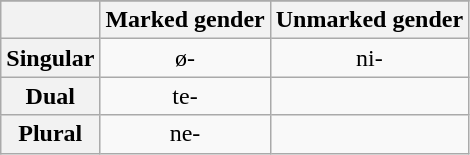<table class="wikitable">
<tr>
</tr>
<tr align=center>
<th></th>
<th>Marked gender</th>
<th>Unmarked gender</th>
</tr>
<tr align=center>
<th>Singular</th>
<td>ø-</td>
<td>ni-</td>
</tr>
<tr align=center>
<th>Dual</th>
<td>te-</td>
<td></td>
</tr>
<tr align=center>
<th>Plural</th>
<td>ne-</td>
<td></td>
</tr>
</table>
